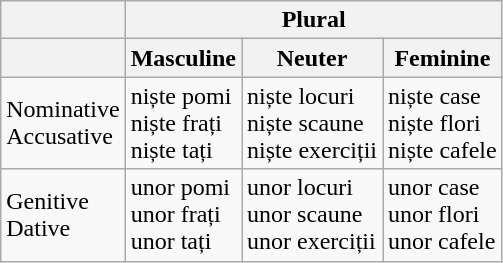<table class="wikitable">
<tr>
<th></th>
<th colspan=3>Plural</th>
</tr>
<tr>
<th></th>
<th>Masculine</th>
<th>Neuter</th>
<th>Feminine</th>
</tr>
<tr>
<td>Nominative<br>Accusative</td>
<td>niște pomi<br>niște frați<br>niște tați</td>
<td>niște locuri<br>niște scaune<br>niște exerciții</td>
<td>niște case<br>niște flori<br>niște cafele</td>
</tr>
<tr>
<td>Genitive<br>Dative</td>
<td>unor pomi<br>unor frați<br>unor tați</td>
<td>unor locuri<br>unor scaune<br>unor exerciții</td>
<td>unor case<br>unor flori<br>unor cafele</td>
</tr>
</table>
